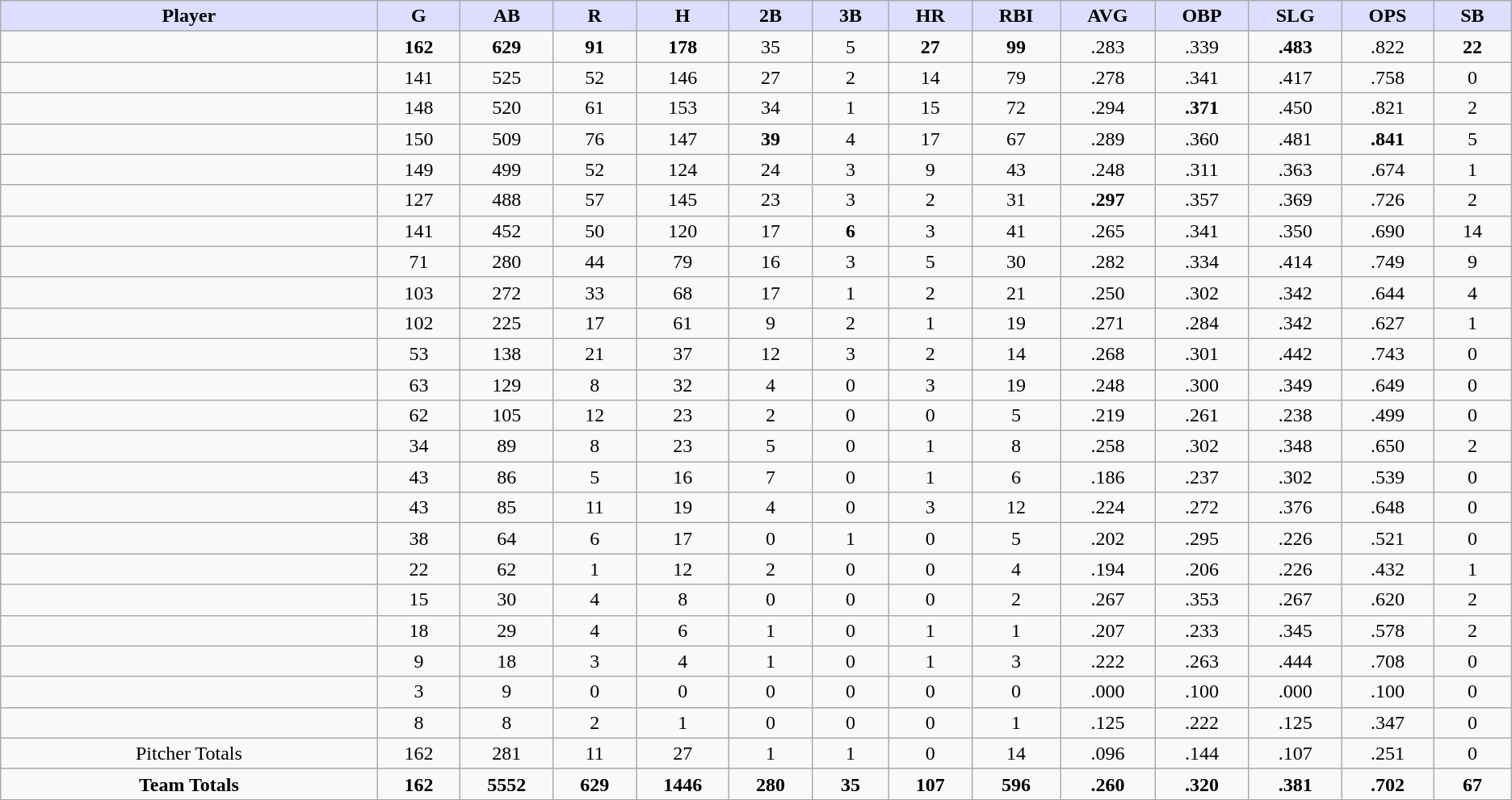<table class="wikitable sortable" style="text-align:center; border:1px; cellpadding:2; cellspacing:0;">
<tr>
<th style="background:#ddf; width:10%;">Player</th>
<th style="background:#ddf; width:2%;">G</th>
<th style="background:#ddf; width:2%;">AB</th>
<th style="background:#ddf; width:2%;">R</th>
<th style="background:#ddf; width:2%;">H</th>
<th style="background:#ddf; width:2%;">2B</th>
<th style="background:#ddf; width:2%;">3B</th>
<th style="background:#ddf; width:2%;">HR</th>
<th style="background:#ddf; width:2%;">RBI</th>
<th style="background:#ddf; width:2%;">AVG</th>
<th style="background:#ddf; width:2%;">OBP</th>
<th style="background:#ddf; width:2%;">SLG</th>
<th style="background:#ddf; width:2%;">OPS</th>
<th style="background:#ddf; width:2%;">SB</th>
</tr>
<tr>
<td></td>
<td><strong>162</strong></td>
<td><strong>629</strong></td>
<td><strong>91</strong></td>
<td><strong>178</strong></td>
<td>35</td>
<td>5</td>
<td><strong>27</strong></td>
<td><strong>99</strong></td>
<td>.283</td>
<td>.339</td>
<td><strong>.483</strong></td>
<td>.822</td>
<td><strong>22</strong></td>
</tr>
<tr>
<td></td>
<td>141</td>
<td>525</td>
<td>52</td>
<td>146</td>
<td>27</td>
<td>2</td>
<td>14</td>
<td>79</td>
<td>.278</td>
<td>.341</td>
<td>.417</td>
<td>.758</td>
<td>0</td>
</tr>
<tr>
<td></td>
<td>148</td>
<td>520</td>
<td>61</td>
<td>153</td>
<td>34</td>
<td>1</td>
<td>15</td>
<td>72</td>
<td>.294</td>
<td><strong>.371</strong></td>
<td>.450</td>
<td>.821</td>
<td>2</td>
</tr>
<tr>
<td></td>
<td>150</td>
<td>509</td>
<td>76</td>
<td>147</td>
<td><strong>39</strong></td>
<td>4</td>
<td>17</td>
<td>67</td>
<td>.289</td>
<td>.360</td>
<td>.481</td>
<td><strong>.841</strong></td>
<td>5</td>
</tr>
<tr>
<td></td>
<td>149</td>
<td>499</td>
<td>52</td>
<td>124</td>
<td>24</td>
<td>3</td>
<td>9</td>
<td>43</td>
<td>.248</td>
<td>.311</td>
<td>.363</td>
<td>.674</td>
<td>1</td>
</tr>
<tr>
<td></td>
<td>127</td>
<td>488</td>
<td>57</td>
<td>145</td>
<td>23</td>
<td>3</td>
<td>2</td>
<td>31</td>
<td><strong>.297</strong></td>
<td>.357</td>
<td>.369</td>
<td>.726</td>
<td>2</td>
</tr>
<tr>
<td></td>
<td>141</td>
<td>452</td>
<td>50</td>
<td>120</td>
<td>17</td>
<td><strong>6</strong></td>
<td>3</td>
<td>41</td>
<td>.265</td>
<td>.341</td>
<td>.350</td>
<td>.690</td>
<td>14</td>
</tr>
<tr>
<td></td>
<td>71</td>
<td>280</td>
<td>44</td>
<td>79</td>
<td>16</td>
<td>3</td>
<td>5</td>
<td>30</td>
<td>.282</td>
<td>.334</td>
<td>.414</td>
<td>.749</td>
<td>9</td>
</tr>
<tr>
<td></td>
<td>103</td>
<td>272</td>
<td>33</td>
<td>68</td>
<td>17</td>
<td>1</td>
<td>2</td>
<td>21</td>
<td>.250</td>
<td>.302</td>
<td>.342</td>
<td>.644</td>
<td>4</td>
</tr>
<tr>
<td></td>
<td>102</td>
<td>225</td>
<td>17</td>
<td>61</td>
<td>9</td>
<td>2</td>
<td>1</td>
<td>19</td>
<td>.271</td>
<td>.284</td>
<td>.342</td>
<td>.627</td>
<td>1</td>
</tr>
<tr>
<td></td>
<td>53</td>
<td>138</td>
<td>21</td>
<td>37</td>
<td>12</td>
<td>3</td>
<td>2</td>
<td>14</td>
<td>.268</td>
<td>.301</td>
<td>.442</td>
<td>.743</td>
<td>0</td>
</tr>
<tr>
<td></td>
<td>63</td>
<td>129</td>
<td>8</td>
<td>32</td>
<td>4</td>
<td>0</td>
<td>3</td>
<td>19</td>
<td>.248</td>
<td>.300</td>
<td>.349</td>
<td>.649</td>
<td>0</td>
</tr>
<tr>
<td></td>
<td>62</td>
<td>105</td>
<td>12</td>
<td>23</td>
<td>2</td>
<td>0</td>
<td>0</td>
<td>5</td>
<td>.219</td>
<td>.261</td>
<td>.238</td>
<td>.499</td>
<td>0</td>
</tr>
<tr>
<td></td>
<td>34</td>
<td>89</td>
<td>8</td>
<td>23</td>
<td>5</td>
<td>0</td>
<td>1</td>
<td>8</td>
<td>.258</td>
<td>.302</td>
<td>.348</td>
<td>.650</td>
<td>2</td>
</tr>
<tr>
<td></td>
<td>43</td>
<td>86</td>
<td>5</td>
<td>16</td>
<td>7</td>
<td>0</td>
<td>1</td>
<td>6</td>
<td>.186</td>
<td>.237</td>
<td>.302</td>
<td>.539</td>
<td>0</td>
</tr>
<tr>
<td></td>
<td>43</td>
<td>85</td>
<td>11</td>
<td>19</td>
<td>4</td>
<td>0</td>
<td>3</td>
<td>12</td>
<td>.224</td>
<td>.272</td>
<td>.376</td>
<td>.648</td>
<td>0</td>
</tr>
<tr>
<td></td>
<td>38</td>
<td>64</td>
<td>6</td>
<td>17</td>
<td>0</td>
<td>1</td>
<td>0</td>
<td>5</td>
<td>.202</td>
<td>.295</td>
<td>.226</td>
<td>.521</td>
<td>0</td>
</tr>
<tr>
<td></td>
<td>22</td>
<td>62</td>
<td>1</td>
<td>12</td>
<td>2</td>
<td>0</td>
<td>0</td>
<td>4</td>
<td>.194</td>
<td>.206</td>
<td>.226</td>
<td>.432</td>
<td>1</td>
</tr>
<tr>
<td></td>
<td>15</td>
<td>30</td>
<td>4</td>
<td>8</td>
<td>0</td>
<td>0</td>
<td>0</td>
<td>2</td>
<td>.267</td>
<td>.353</td>
<td>.267</td>
<td>.620</td>
<td>2</td>
</tr>
<tr>
<td></td>
<td>18</td>
<td>29</td>
<td>4</td>
<td>6</td>
<td>1</td>
<td>0</td>
<td>1</td>
<td>1</td>
<td>.207</td>
<td>.233</td>
<td>.345</td>
<td>.578</td>
<td>2</td>
</tr>
<tr>
<td></td>
<td>9</td>
<td>18</td>
<td>3</td>
<td>4</td>
<td>1</td>
<td>0</td>
<td>1</td>
<td>3</td>
<td>.222</td>
<td>.263</td>
<td>.444</td>
<td>.708</td>
<td>0</td>
</tr>
<tr>
<td></td>
<td>3</td>
<td>9</td>
<td>0</td>
<td>0</td>
<td>0</td>
<td>0</td>
<td>0</td>
<td>0</td>
<td>.000</td>
<td>.100</td>
<td>.000</td>
<td>.100</td>
<td>0</td>
</tr>
<tr>
<td></td>
<td>8</td>
<td>8</td>
<td>2</td>
<td>1</td>
<td>0</td>
<td>0</td>
<td>0</td>
<td>1</td>
<td>.125</td>
<td>.222</td>
<td>.125</td>
<td>.347</td>
<td>0</td>
</tr>
<tr>
<td>Pitcher Totals</td>
<td>162</td>
<td>281</td>
<td>11</td>
<td>27</td>
<td>1</td>
<td>1</td>
<td>0</td>
<td>14</td>
<td>.096</td>
<td>.144</td>
<td>.107</td>
<td>.251</td>
<td>0</td>
</tr>
<tr>
<td><strong>Team Totals</strong></td>
<td><strong>162</strong></td>
<td><strong>5552</strong></td>
<td><strong>629</strong></td>
<td><strong>1446</strong></td>
<td><strong>280</strong></td>
<td><strong>35</strong></td>
<td><strong>107</strong></td>
<td><strong>596</strong></td>
<td><strong>.260</strong></td>
<td><strong>.320</strong></td>
<td><strong>.381</strong></td>
<td><strong>.702</strong></td>
<td><strong>67</strong></td>
</tr>
</table>
